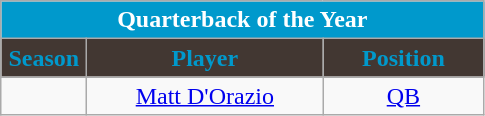<table class="wikitable sortable" style="text-align:center">
<tr>
<td colspan="4" style="background:#09C; color:#fff;"><strong>Quarterback of the Year</strong></td>
</tr>
<tr>
<th style="width:50px; background:#423732; color:#09C;">Season</th>
<th style="width:150px; background:#423732; color:#09C;">Player</th>
<th style="width:100px; background:#423732; color:#09C;">Position</th>
</tr>
<tr>
<td></td>
<td><a href='#'>Matt D'Orazio</a></td>
<td><a href='#'>QB</a></td>
</tr>
</table>
